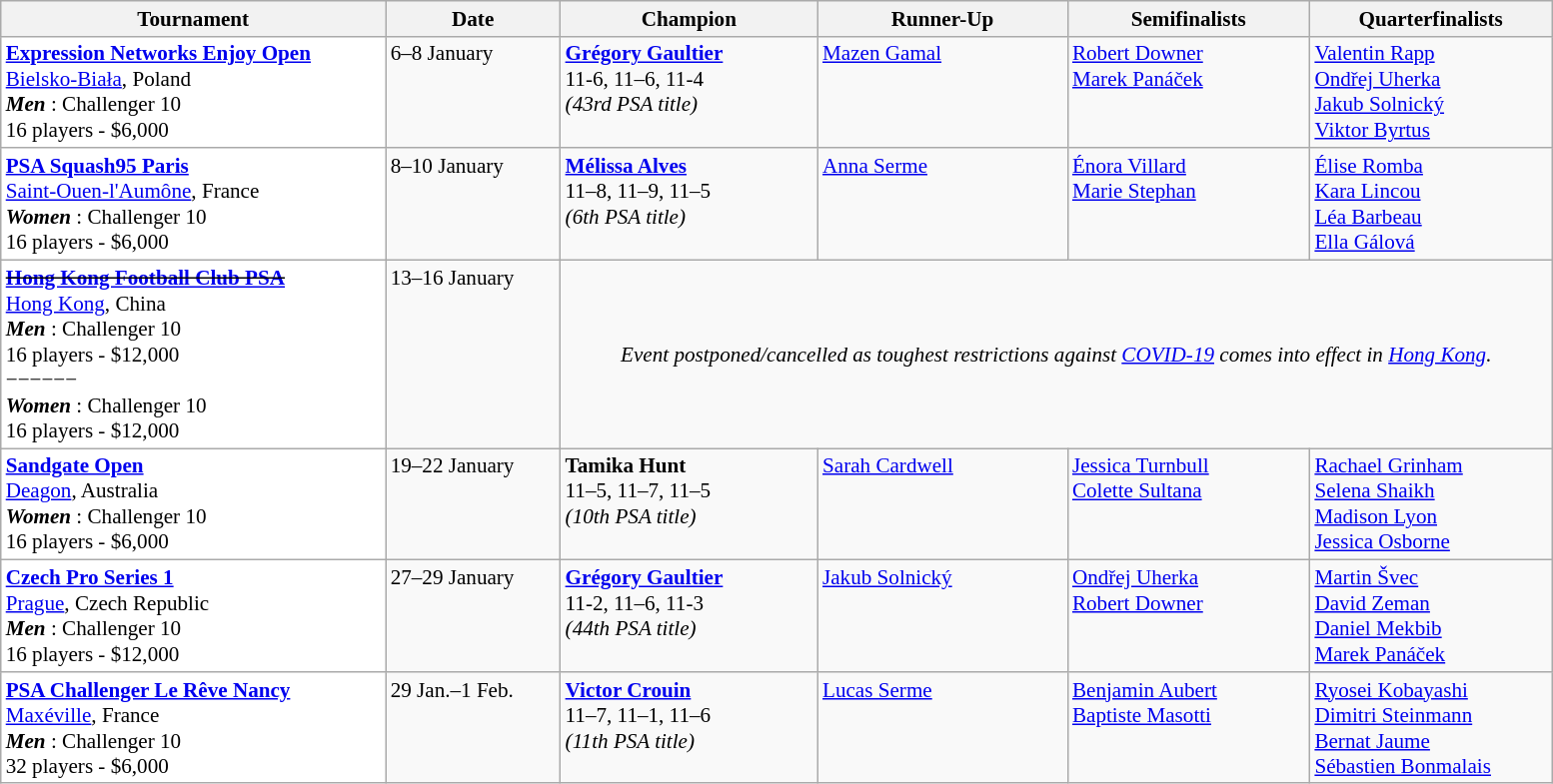<table class="wikitable" style="font-size:88%">
<tr>
<th width=250>Tournament</th>
<th width=110>Date</th>
<th width=165>Champion</th>
<th width=160>Runner-Up</th>
<th width=155>Semifinalists</th>
<th width=155>Quarterfinalists</th>
</tr>
<tr valign=top>
<td style="background:#fff;"><strong><a href='#'>Expression Networks Enjoy Open</a></strong><br> <a href='#'>Bielsko-Biała</a>, Poland<br><strong> <em>Men</em> </strong>: Challenger 10<br>16 players - $6,000</td>
<td>6–8 January</td>
<td> <strong><a href='#'>Grégory Gaultier</a></strong><br>11-6, 11–6, 11-4<br><em>(43rd PSA title)</em></td>
<td> <a href='#'>Mazen Gamal</a></td>
<td> <a href='#'>Robert Downer</a><br> <a href='#'>Marek Panáček</a></td>
<td> <a href='#'>Valentin Rapp</a><br> <a href='#'>Ondřej Uherka</a><br> <a href='#'>Jakub Solnický</a><br> <a href='#'>Viktor Byrtus</a></td>
</tr>
<tr valign=top>
<td style="background:#fff;"><strong><a href='#'>PSA Squash95 Paris</a></strong><br> <a href='#'>Saint-Ouen-l'Aumône</a>, France<br><strong> <em>Women</em> </strong>: Challenger 10<br>16 players - $6,000</td>
<td>8–10 January</td>
<td> <strong><a href='#'>Mélissa Alves</a></strong><br>11–8, 11–9, 11–5<br><em>(6th PSA title)</em></td>
<td> <a href='#'>Anna Serme</a></td>
<td> <a href='#'>Énora Villard</a><br> <a href='#'>Marie Stephan</a></td>
<td> <a href='#'>Élise Romba</a><br> <a href='#'>Kara Lincou</a><br> <a href='#'>Léa Barbeau</a><br> <a href='#'>Ella Gálová</a></td>
</tr>
<tr valign=top>
<td style="background:#fff;"><strong><s><a href='#'>Hong Kong Football Club PSA</a></s></strong><br> <a href='#'>Hong Kong</a>, China<br><strong> <em>Men</em> </strong>: Challenger 10<br>16 players - $12,000<br>−−−−−−<br><strong> <em>Women</em> </strong>: Challenger 10<br>16 players - $12,000</td>
<td>13–16 January</td>
<td colspan="4" style="vertical-align:middle; text-align:center;"><em>Event postponed/cancelled as toughest restrictions against <a href='#'>COVID-19</a> comes into effect in <a href='#'>Hong Kong</a>.</em></td>
</tr>
<tr valign=top>
<td style="background:#fff;"><strong><a href='#'>Sandgate Open</a></strong><br> <a href='#'>Deagon</a>, Australia<br><strong> <em>Women</em> </strong>: Challenger 10<br>16 players - $6,000</td>
<td>19–22 January</td>
<td> <strong>Tamika Hunt</strong><br>11–5, 11–7, 11–5<br><em>(10th PSA title)</em></td>
<td> <a href='#'>Sarah Cardwell</a></td>
<td> <a href='#'>Jessica Turnbull</a><br> <a href='#'>Colette Sultana</a></td>
<td> <a href='#'>Rachael Grinham</a><br> <a href='#'>Selena Shaikh</a><br> <a href='#'>Madison Lyon</a><br> <a href='#'>Jessica Osborne</a></td>
</tr>
<tr valign=top>
<td style="background:#fff;"><strong><a href='#'>Czech Pro Series 1</a></strong><br> <a href='#'>Prague</a>, Czech Republic<br><strong> <em>Men</em> </strong>: Challenger 10<br>16 players - $12,000</td>
<td>27–29 January</td>
<td> <strong><a href='#'>Grégory Gaultier</a></strong><br>11-2, 11–6, 11-3<br><em>(44th PSA title)</em></td>
<td> <a href='#'>Jakub Solnický</a></td>
<td> <a href='#'>Ondřej Uherka</a><br> <a href='#'>Robert Downer</a></td>
<td> <a href='#'>Martin Švec</a><br> <a href='#'>David Zeman</a><br> <a href='#'>Daniel Mekbib</a><br> <a href='#'>Marek Panáček</a></td>
</tr>
<tr valign=top>
<td style="background:#fff;"><strong><a href='#'>PSA Challenger Le Rêve Nancy</a></strong><br> <a href='#'>Maxéville</a>, France<br><strong> <em>Men</em> </strong>: Challenger 10<br>32 players - $6,000</td>
<td>29 Jan.–1 Feb.</td>
<td> <strong><a href='#'>Victor Crouin</a></strong><br>11–7, 11–1, 11–6<br><em>(11th PSA title)</em></td>
<td> <a href='#'>Lucas Serme</a></td>
<td> <a href='#'>Benjamin Aubert</a><br> <a href='#'>Baptiste Masotti</a></td>
<td> <a href='#'>Ryosei Kobayashi</a><br> <a href='#'>Dimitri Steinmann</a><br> <a href='#'>Bernat Jaume</a><br> <a href='#'>Sébastien Bonmalais</a></td>
</tr>
</table>
